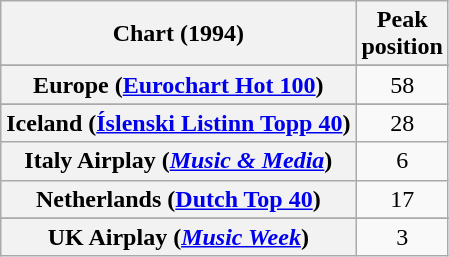<table class="wikitable sortable plainrowheaders" style="text-align:center">
<tr>
<th>Chart (1994)</th>
<th>Peak<br>position</th>
</tr>
<tr>
</tr>
<tr>
<th scope="row">Europe (<a href='#'>Eurochart Hot 100</a>)</th>
<td>58</td>
</tr>
<tr>
</tr>
<tr>
<th scope="row">Iceland (<a href='#'>Íslenski Listinn Topp 40</a>)</th>
<td>28</td>
</tr>
<tr>
<th scope="row">Italy Airplay (<em><a href='#'>Music & Media</a></em>)</th>
<td>6</td>
</tr>
<tr>
<th scope="row">Netherlands (<a href='#'>Dutch Top 40</a>)</th>
<td>17</td>
</tr>
<tr>
</tr>
<tr>
</tr>
<tr>
</tr>
<tr>
</tr>
<tr>
<th scope="row">UK Airplay (<em><a href='#'>Music Week</a></em>)</th>
<td>3</td>
</tr>
</table>
